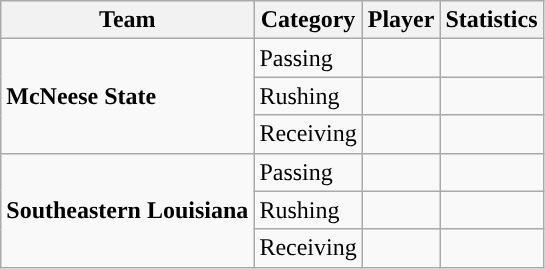<table class="wikitable" style="float: left;">
<tr>
<th>Team</th>
<th>Category</th>
<th>Player</th>
<th>Statistics</th>
</tr>
<tr>
<td rowspan=3><strong>McNeese State</strong></td>
<td>Passing</td>
<td> </td>
<td> </td>
</tr>
<tr>
<td>Rushing</td>
<td> </td>
<td> </td>
</tr>
<tr>
<td>Receiving</td>
<td> </td>
<td> </td>
</tr>
<tr>
<td rowspan=3><strong>Southeastern Louisiana</strong></td>
<td>Passing</td>
<td> </td>
<td> </td>
</tr>
<tr>
<td>Rushing</td>
<td> </td>
<td> </td>
</tr>
<tr>
<td>Receiving</td>
<td> </td>
<td> </td>
</tr>
</table>
